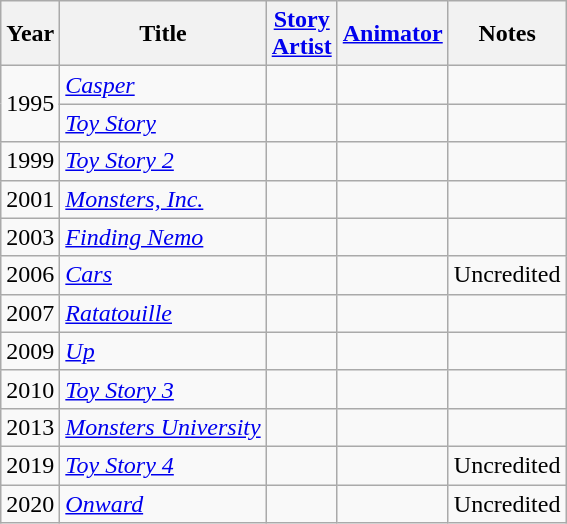<table class="wikitable">
<tr>
<th>Year</th>
<th>Title</th>
<th><a href='#'>Story<br>Artist</a></th>
<th><a href='#'>Animator</a></th>
<th>Notes</th>
</tr>
<tr>
<td rowspan="2">1995</td>
<td><em><a href='#'>Casper</a></em></td>
<td></td>
<td></td>
<td></td>
</tr>
<tr>
<td><em><a href='#'>Toy Story</a></em></td>
<td></td>
<td></td>
<td></td>
</tr>
<tr>
<td>1999</td>
<td><em><a href='#'>Toy Story 2</a></em></td>
<td></td>
<td></td>
<td></td>
</tr>
<tr>
<td>2001</td>
<td><em><a href='#'>Monsters, Inc.</a></em></td>
<td></td>
<td></td>
<td></td>
</tr>
<tr>
<td>2003</td>
<td><em><a href='#'>Finding Nemo</a></em></td>
<td></td>
<td></td>
<td></td>
</tr>
<tr>
<td>2006</td>
<td><em><a href='#'>Cars</a></em></td>
<td></td>
<td></td>
<td>Uncredited</td>
</tr>
<tr>
<td>2007</td>
<td><em><a href='#'>Ratatouille</a></em></td>
<td></td>
<td></td>
<td></td>
</tr>
<tr>
<td>2009</td>
<td><em><a href='#'>Up</a></em></td>
<td></td>
<td></td>
<td></td>
</tr>
<tr>
<td>2010</td>
<td><em><a href='#'>Toy Story 3</a></em></td>
<td></td>
<td></td>
<td></td>
</tr>
<tr>
<td>2013</td>
<td><em><a href='#'>Monsters University</a></em></td>
<td></td>
<td></td>
<td></td>
</tr>
<tr>
<td>2019</td>
<td><em><a href='#'>Toy Story 4</a></em></td>
<td></td>
<td></td>
<td>Uncredited</td>
</tr>
<tr>
<td>2020</td>
<td><em><a href='#'>Onward</a></em></td>
<td></td>
<td></td>
<td>Uncredited</td>
</tr>
</table>
